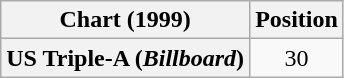<table class="wikitable plainrowheaders" style="text-align:center">
<tr>
<th>Chart (1999)</th>
<th>Position</th>
</tr>
<tr>
<th scope="row">US Triple-A (<em>Billboard</em>)</th>
<td>30</td>
</tr>
</table>
